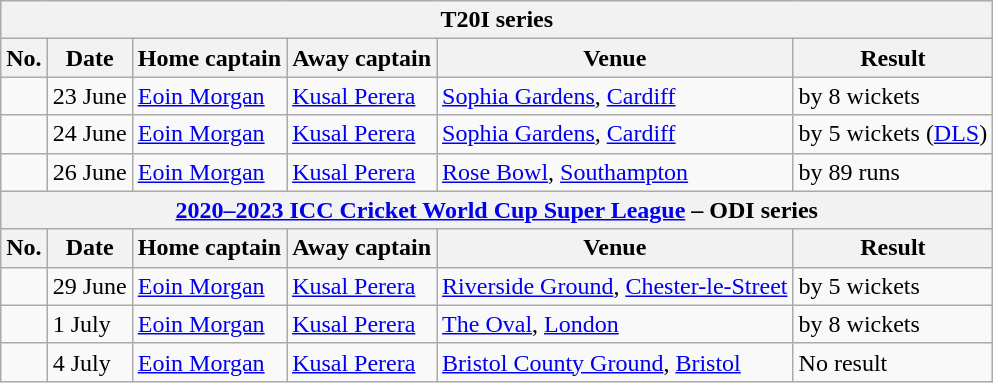<table class="wikitable">
<tr>
<th colspan="9">T20I series</th>
</tr>
<tr>
<th>No.</th>
<th>Date</th>
<th>Home captain</th>
<th>Away captain</th>
<th>Venue</th>
<th>Result</th>
</tr>
<tr>
<td></td>
<td>23 June</td>
<td><a href='#'>Eoin Morgan</a></td>
<td><a href='#'>Kusal Perera</a></td>
<td><a href='#'>Sophia Gardens</a>, <a href='#'>Cardiff</a></td>
<td> by 8 wickets</td>
</tr>
<tr>
<td></td>
<td>24 June</td>
<td><a href='#'>Eoin Morgan</a></td>
<td><a href='#'>Kusal Perera</a></td>
<td><a href='#'>Sophia Gardens</a>, <a href='#'>Cardiff</a></td>
<td> by 5 wickets (<a href='#'>DLS</a>)</td>
</tr>
<tr>
<td></td>
<td>26 June</td>
<td><a href='#'>Eoin Morgan</a></td>
<td><a href='#'>Kusal Perera</a></td>
<td><a href='#'>Rose Bowl</a>, <a href='#'>Southampton</a></td>
<td> by 89 runs</td>
</tr>
<tr>
<th colspan="9"><a href='#'>2020–2023 ICC Cricket World Cup Super League</a> – ODI series</th>
</tr>
<tr>
<th>No.</th>
<th>Date</th>
<th>Home captain</th>
<th>Away captain</th>
<th>Venue</th>
<th>Result</th>
</tr>
<tr>
<td></td>
<td>29 June</td>
<td><a href='#'>Eoin Morgan</a></td>
<td><a href='#'>Kusal Perera</a></td>
<td><a href='#'>Riverside Ground</a>, <a href='#'>Chester-le-Street</a></td>
<td> by 5 wickets</td>
</tr>
<tr>
<td></td>
<td>1 July</td>
<td><a href='#'>Eoin Morgan</a></td>
<td><a href='#'>Kusal Perera</a></td>
<td><a href='#'>The Oval</a>, <a href='#'>London</a></td>
<td> by 8 wickets</td>
</tr>
<tr>
<td></td>
<td>4 July</td>
<td><a href='#'>Eoin Morgan</a></td>
<td><a href='#'>Kusal Perera</a></td>
<td><a href='#'>Bristol County Ground</a>, <a href='#'>Bristol</a></td>
<td>No result</td>
</tr>
</table>
